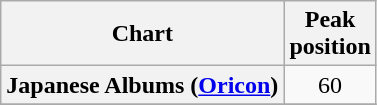<table class="wikitable plainrowheaders sortable" style="text-align:center;" border="1">
<tr>
<th scope="col">Chart</th>
<th scope="col">Peak<br>position</th>
</tr>
<tr>
<th scope="row">Japanese Albums (<a href='#'>Oricon</a>)</th>
<td>60</td>
</tr>
<tr>
</tr>
</table>
